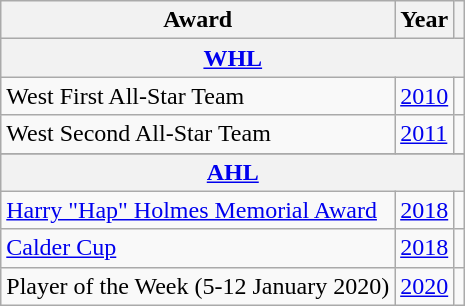<table class="wikitable">
<tr>
<th>Award</th>
<th>Year</th>
<th></th>
</tr>
<tr>
<th colspan="3"><a href='#'>WHL</a></th>
</tr>
<tr>
<td>West First All-Star Team</td>
<td><a href='#'>2010</a></td>
<td></td>
</tr>
<tr>
<td>West Second All-Star Team</td>
<td><a href='#'>2011</a></td>
<td></td>
</tr>
<tr>
</tr>
<tr>
<th colspan="3"><a href='#'>AHL</a></th>
</tr>
<tr>
<td><a href='#'>Harry "Hap" Holmes Memorial Award</a></td>
<td><a href='#'>2018</a></td>
<td></td>
</tr>
<tr>
<td><a href='#'>Calder Cup</a></td>
<td><a href='#'>2018</a></td>
<td></td>
</tr>
<tr>
<td>Player of the Week (5-12 January 2020)</td>
<td><a href='#'>2020</a></td>
<td></td>
</tr>
</table>
